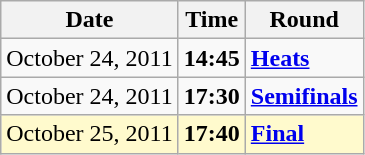<table class="wikitable">
<tr>
<th>Date</th>
<th>Time</th>
<th>Round</th>
</tr>
<tr>
<td>October 24, 2011</td>
<td><strong>14:45</strong></td>
<td><strong><a href='#'>Heats</a></strong></td>
</tr>
<tr>
<td>October 24, 2011</td>
<td><strong>17:30</strong></td>
<td><strong><a href='#'>Semifinals</a></strong></td>
</tr>
<tr style=background:lemonchiffon>
<td>October 25, 2011</td>
<td><strong>17:40</strong></td>
<td><strong><a href='#'>Final</a></strong></td>
</tr>
</table>
